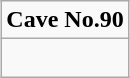<table class="wikitable" style="margin:0 auto;"  align="center"  colspan="2" cellpadding="3" style="font-size: 80%; width: 100%;">
<tr>
<td state = ><strong>Cave No.90</strong></td>
</tr>
<tr>
<td><br></td>
</tr>
</table>
